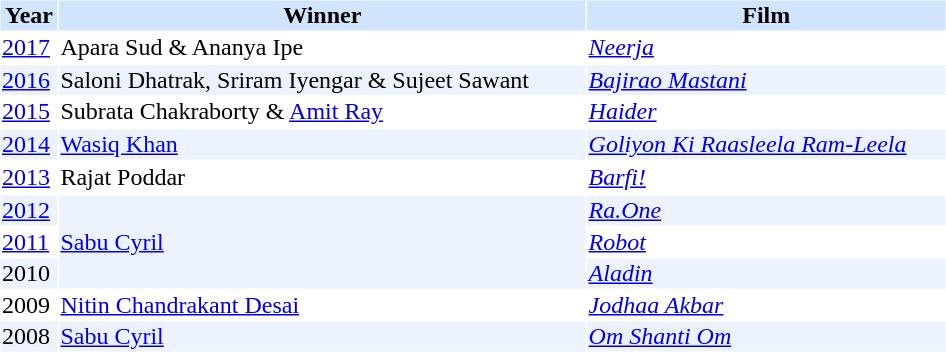<table cellspacing="1" cellpadding="1" border="0" width="50%">
<tr bgcolor="#d1e4fd">
<th>Year</th>
<th>Winner</th>
<th>Film</th>
</tr>
<tr>
<td><a href='#'>2017</a></td>
<td>Apara Sud & Ananya Ipe</td>
<td><em><a href='#'>Neerja</a></em></td>
</tr>
<tr>
</tr>
<tr bgcolor=#edf3fe>
<td><a href='#'>2016</a></td>
<td>Saloni Dhatrak, Sriram Iyengar & Sujeet Sawant</td>
<td><em><a href='#'>Bajirao Mastani</a></em></td>
</tr>
<tr>
<td><a href='#'>2015</a></td>
<td>Subrata Chakraborty & <a href='#'>Amit Ray</a></td>
<td><em><a href='#'>Haider</a></em></td>
</tr>
<tr>
</tr>
<tr bgcolor=#edf3fe>
<td><a href='#'>2014</a></td>
<td><a href='#'>Wasiq Khan</a></td>
<td><em><a href='#'>Goliyon Ki Raasleela Ram-Leela</a></em></td>
</tr>
<tr>
</tr>
<tr>
<td><a href='#'>2013</a></td>
<td>Rajat Poddar</td>
<td><em><a href='#'>Barfi!</a></em></td>
</tr>
<tr>
</tr>
<tr bgcolor=#edf3fe>
<td><a href='#'>2012</a></td>
<td rowspan="3"><a href='#'>Sabu Cyril</a></td>
<td><em><a href='#'>Ra.One</a></em></td>
</tr>
<tr>
<td><a href='#'>2011</a></td>
<td><em><a href='#'>Robot</a></em></td>
</tr>
<tr bgcolor=#edf3fe>
<td>2010</td>
<td><em><a href='#'>Aladin</a></em></td>
</tr>
<tr>
<td>2009</td>
<td><a href='#'>Nitin Chandrakant Desai</a></td>
<td><em><a href='#'>Jodhaa Akbar</a></em></td>
</tr>
<tr bgcolor=#edf3fe>
<td>2008</td>
<td><a href='#'>Sabu Cyril</a></td>
<td><em><a href='#'>Om Shanti Om</a></em></td>
</tr>
<tr>
</tr>
</table>
